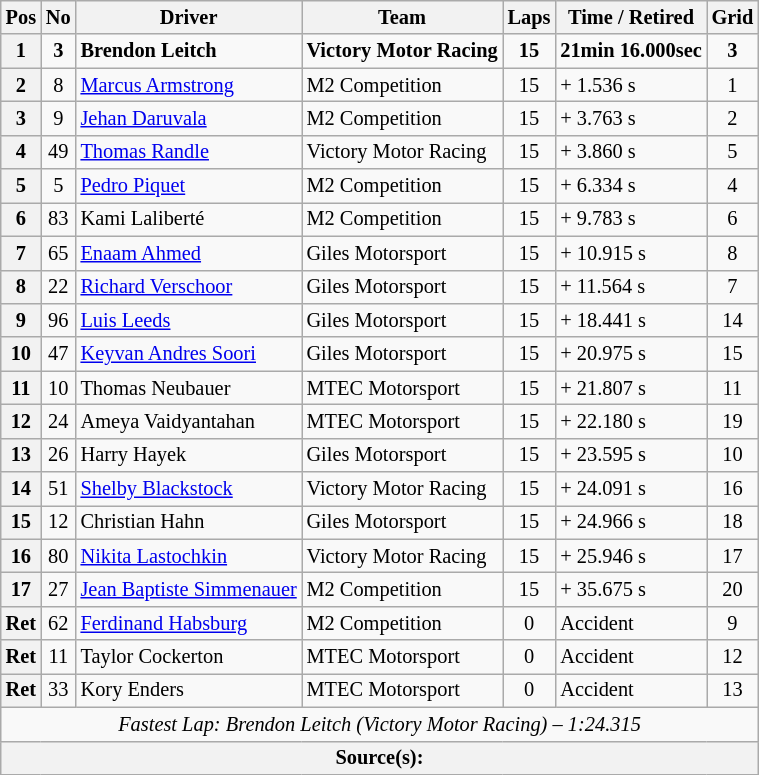<table class="wikitable" style="font-size: 85%">
<tr>
<th>Pos</th>
<th>No</th>
<th>Driver</th>
<th>Team</th>
<th>Laps</th>
<th>Time / Retired</th>
<th>Grid</th>
</tr>
<tr>
<th>1</th>
<td style="text-align:center;"><strong>3</strong></td>
<td> <strong>Brendon Leitch</strong></td>
<td><strong>Victory Motor Racing</strong></td>
<td style="text-align:center;"><strong>15</strong></td>
<td><strong>21min 16.000sec</strong></td>
<td style="text-align:center;"><strong>3</strong></td>
</tr>
<tr>
<th>2</th>
<td style="text-align:center;">8</td>
<td> <a href='#'>Marcus Armstrong</a></td>
<td>M2 Competition</td>
<td style="text-align:center;">15</td>
<td>+ 1.536 s</td>
<td style="text-align:center;">1</td>
</tr>
<tr>
<th>3</th>
<td style="text-align:center;">9</td>
<td> <a href='#'>Jehan Daruvala</a></td>
<td>M2 Competition</td>
<td style="text-align:center;">15</td>
<td>+ 3.763 s</td>
<td style="text-align:center;">2</td>
</tr>
<tr>
<th>4</th>
<td style="text-align:center;">49</td>
<td> <a href='#'>Thomas Randle</a></td>
<td>Victory Motor Racing</td>
<td style="text-align:center;">15</td>
<td>+ 3.860 s</td>
<td style="text-align:center;">5</td>
</tr>
<tr>
<th>5</th>
<td style="text-align:center;">5</td>
<td> <a href='#'>Pedro Piquet</a></td>
<td>M2 Competition</td>
<td style="text-align:center;">15</td>
<td>+ 6.334 s</td>
<td style="text-align:center;">4</td>
</tr>
<tr>
<th>6</th>
<td style="text-align:center;">83</td>
<td> Kami Laliberté</td>
<td>M2 Competition</td>
<td style="text-align:center;">15</td>
<td>+ 9.783 s</td>
<td style="text-align:center;">6</td>
</tr>
<tr>
<th>7</th>
<td style="text-align:center;">65</td>
<td> <a href='#'>Enaam Ahmed</a></td>
<td>Giles Motorsport</td>
<td style="text-align:center;">15</td>
<td>+ 10.915 s</td>
<td style="text-align:center;">8</td>
</tr>
<tr>
<th>8</th>
<td style="text-align:center;">22</td>
<td> <a href='#'>Richard Verschoor</a></td>
<td>Giles Motorsport</td>
<td style="text-align:center;">15</td>
<td>+ 11.564 s</td>
<td style="text-align:center;">7</td>
</tr>
<tr>
<th>9</th>
<td style="text-align:center;">96</td>
<td> <a href='#'>Luis Leeds</a></td>
<td>Giles Motorsport</td>
<td style="text-align:center;">15</td>
<td>+ 18.441 s</td>
<td style="text-align:center;">14</td>
</tr>
<tr>
<th>10</th>
<td style="text-align:center;">47</td>
<td> <a href='#'>Keyvan Andres Soori</a></td>
<td>Giles Motorsport</td>
<td style="text-align:center;">15</td>
<td>+ 20.975 s</td>
<td style="text-align:center;">15</td>
</tr>
<tr>
<th>11</th>
<td style="text-align:center;">10</td>
<td> Thomas Neubauer</td>
<td>MTEC Motorsport</td>
<td style="text-align:center;">15</td>
<td>+ 21.807 s</td>
<td style="text-align:center;">11</td>
</tr>
<tr>
<th>12</th>
<td style="text-align:center;">24</td>
<td> Ameya Vaidyantahan</td>
<td>MTEC Motorsport</td>
<td style="text-align:center;">15</td>
<td>+ 22.180 s</td>
<td style="text-align:center;">19</td>
</tr>
<tr>
<th>13</th>
<td style="text-align:center;">26</td>
<td> Harry Hayek</td>
<td>Giles Motorsport</td>
<td style="text-align:center;">15</td>
<td>+ 23.595 s</td>
<td style="text-align:center;">10</td>
</tr>
<tr>
<th>14</th>
<td style="text-align:center;">51</td>
<td> <a href='#'>Shelby Blackstock</a></td>
<td>Victory Motor Racing</td>
<td style="text-align:center;">15</td>
<td>+ 24.091 s</td>
<td style="text-align:center;">16</td>
</tr>
<tr>
<th>15</th>
<td style="text-align:center;">12</td>
<td> Christian Hahn</td>
<td>Giles Motorsport</td>
<td style="text-align:center;">15</td>
<td>+ 24.966 s</td>
<td style="text-align:center;">18</td>
</tr>
<tr>
<th>16</th>
<td style="text-align:center;">80</td>
<td> <a href='#'>Nikita Lastochkin</a></td>
<td>Victory Motor Racing</td>
<td style="text-align:center;">15</td>
<td>+ 25.946 s</td>
<td style="text-align:center;">17</td>
</tr>
<tr>
<th>17</th>
<td style="text-align:center;">27</td>
<td> <a href='#'>Jean Baptiste Simmenauer</a></td>
<td>M2 Competition</td>
<td style="text-align:center;">15</td>
<td>+ 35.675 s</td>
<td style="text-align:center;">20</td>
</tr>
<tr>
<th>Ret</th>
<td style="text-align:center;">62</td>
<td> <a href='#'>Ferdinand Habsburg</a></td>
<td>M2 Competition</td>
<td style="text-align:center;">0</td>
<td>Accident</td>
<td style="text-align:center;">9</td>
</tr>
<tr>
<th>Ret</th>
<td style="text-align:center;">11</td>
<td> Taylor Cockerton</td>
<td>MTEC Motorsport</td>
<td style="text-align:center;">0</td>
<td>Accident</td>
<td style="text-align:center;">12</td>
</tr>
<tr>
<th>Ret</th>
<td style="text-align:center;">33</td>
<td> Kory Enders</td>
<td>MTEC Motorsport</td>
<td style="text-align:center;">0</td>
<td>Accident</td>
<td style="text-align:center;">13</td>
</tr>
<tr>
<td colspan="7" style="text-align:center;"><em>Fastest Lap: Brendon Leitch (Victory Motor Racing) – 1:24.315</em></td>
</tr>
<tr>
<th colspan="7">Source(s): </th>
</tr>
</table>
